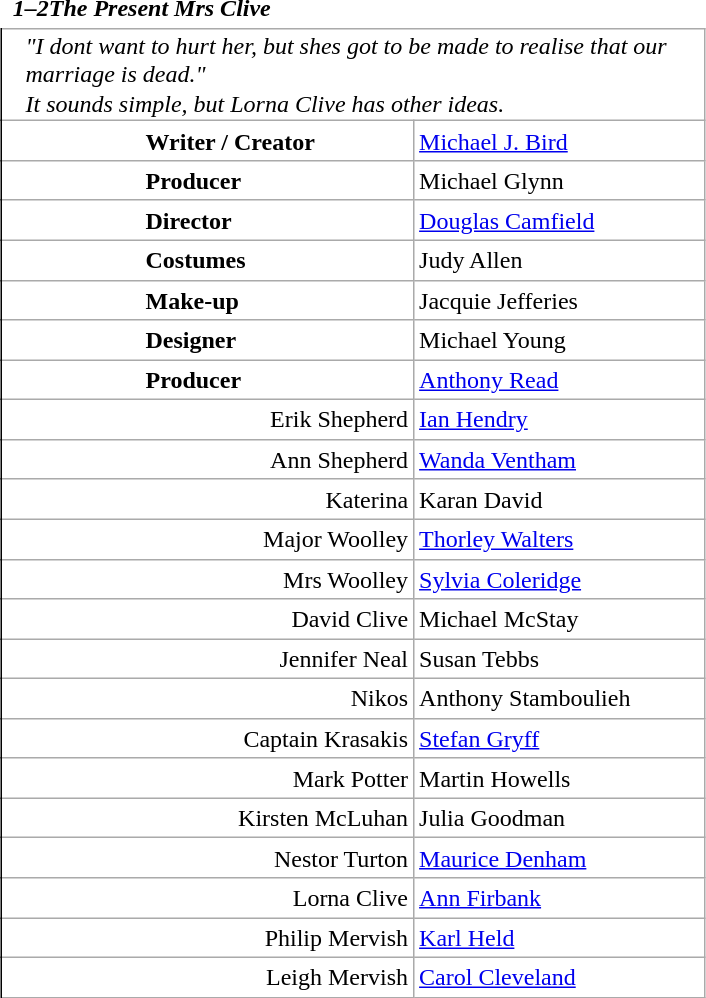<table class="wikitable mw-collapsible mw-collapsed" style="vertical-align:top;margin:auto 2em;line-height:1.2;max-width:33em;background-color:inherit;border:none;display: inline-table;">
<tr>
<td class=unsortable style="border:hidden;line-height:1.67;margin-left:-1em;text-align:center;padding-left:0.5em;min-width:1.0em;"></td>
<td class=unsortable style="border-style:none;padding-left:0.5em;text-align:left;min-width:16.5em;font-weight:700;font-style:italic;">1–2The Present Mrs Clive</td>
<td class=unsortable style="border-style:none;text-align:right;font-weight:normal;font-family:Courier;font-size:95%;letter-spacing:-1pt;min-width:8.5em;padding-right:0.2em;"></td>
<td class=unsortable style="border-style:none;min-width:3.5em;padding-left:0;"></td>
<td class=unsortable style="border:hidden;min-width:3.5em;font-size:95%;"></td>
</tr>
<tr>
<td rowspan=100 style="border:none thin;border-right-style :solid;"></td>
<td colspan=3 style="text-align:left;padding:0.1em 1em;font-style:italic;border:hidden hidden solid hidden thin;">"I dont want to hurt her, but shes got to be made to realise that our marriage is dead."<br>It sounds simple, but Lorna Clive has other ideas.</td>
</tr>
<tr>
<td style="text-align:left;padding-left:6.0em;font-weight:bold;">Writer / Creator</td>
<td colspan=2><a href='#'>Michael J. Bird</a></td>
</tr>
<tr>
<td style="text-align:left;padding-left:6.0em;font-weight:bold;">Producer</td>
<td colspan=2>Michael Glynn</td>
</tr>
<tr>
<td style="text-align:left;padding-left:6.0em;font-weight:bold;">Director</td>
<td colspan=2><a href='#'>Douglas Camfield</a></td>
</tr>
<tr>
<td style="text-align:left;padding-left:6.0em;font-weight:bold;">Costumes</td>
<td colspan=2>Judy Allen</td>
</tr>
<tr>
<td style="text-align:left;padding-left:6.0em;font-weight:bold;">Make-up</td>
<td colspan=2>Jacquie Jefferies</td>
</tr>
<tr>
<td style="text-align:left;padding-left:6.0em;font-weight:bold;">Designer</td>
<td colspan=2>Michael Young</td>
</tr>
<tr>
<td style="text-align:left;padding-left:6.0em;font-weight:bold;">Producer</td>
<td colspan=2><a href='#'>Anthony Read</a></td>
</tr>
<tr>
<td style="text-align:right;">Erik Shepherd</td>
<td colspan=2><a href='#'>Ian Hendry</a></td>
</tr>
<tr>
<td style="text-align:right;">Ann Shepherd</td>
<td colspan=2><a href='#'>Wanda Ventham</a></td>
</tr>
<tr>
<td style="text-align:right;">Katerina</td>
<td colspan=2>Karan David</td>
</tr>
<tr>
<td style="text-align:right;">Major Woolley</td>
<td colspan=2><a href='#'>Thorley Walters</a></td>
</tr>
<tr>
<td style="text-align:right;">Mrs Woolley</td>
<td colspan=2><a href='#'>Sylvia Coleridge</a></td>
</tr>
<tr>
<td style="text-align:right;">David Clive</td>
<td colspan=2>Michael McStay</td>
</tr>
<tr>
<td style="text-align:right;">Jennifer Neal</td>
<td colspan=2>Susan Tebbs</td>
</tr>
<tr>
<td style="text-align:right;">Nikos</td>
<td colspan=2>Anthony Stamboulieh</td>
</tr>
<tr>
<td style="text-align:right;">Captain Krasakis</td>
<td colspan=2><a href='#'>Stefan Gryff</a></td>
</tr>
<tr>
<td style="text-align:right;">Mark Potter</td>
<td colspan=2>Martin Howells</td>
</tr>
<tr>
<td style="text-align:right;">Kirsten McLuhan</td>
<td colspan=2>Julia Goodman</td>
</tr>
<tr>
<td style="text-align:right;">Nestor Turton</td>
<td colspan=2><a href='#'>Maurice Denham</a></td>
</tr>
<tr>
<td style="text-align:right;">Lorna Clive</td>
<td colspan=2><a href='#'>Ann Firbank</a></td>
</tr>
<tr>
<td style="text-align:right;">Philip Mervish</td>
<td colspan=2><a href='#'>Karl Held</a></td>
</tr>
<tr>
<td style="text-align:right;">Leigh Mervish</td>
<td colspan=2><a href='#'>Carol Cleveland</a></td>
</tr>
</table>
